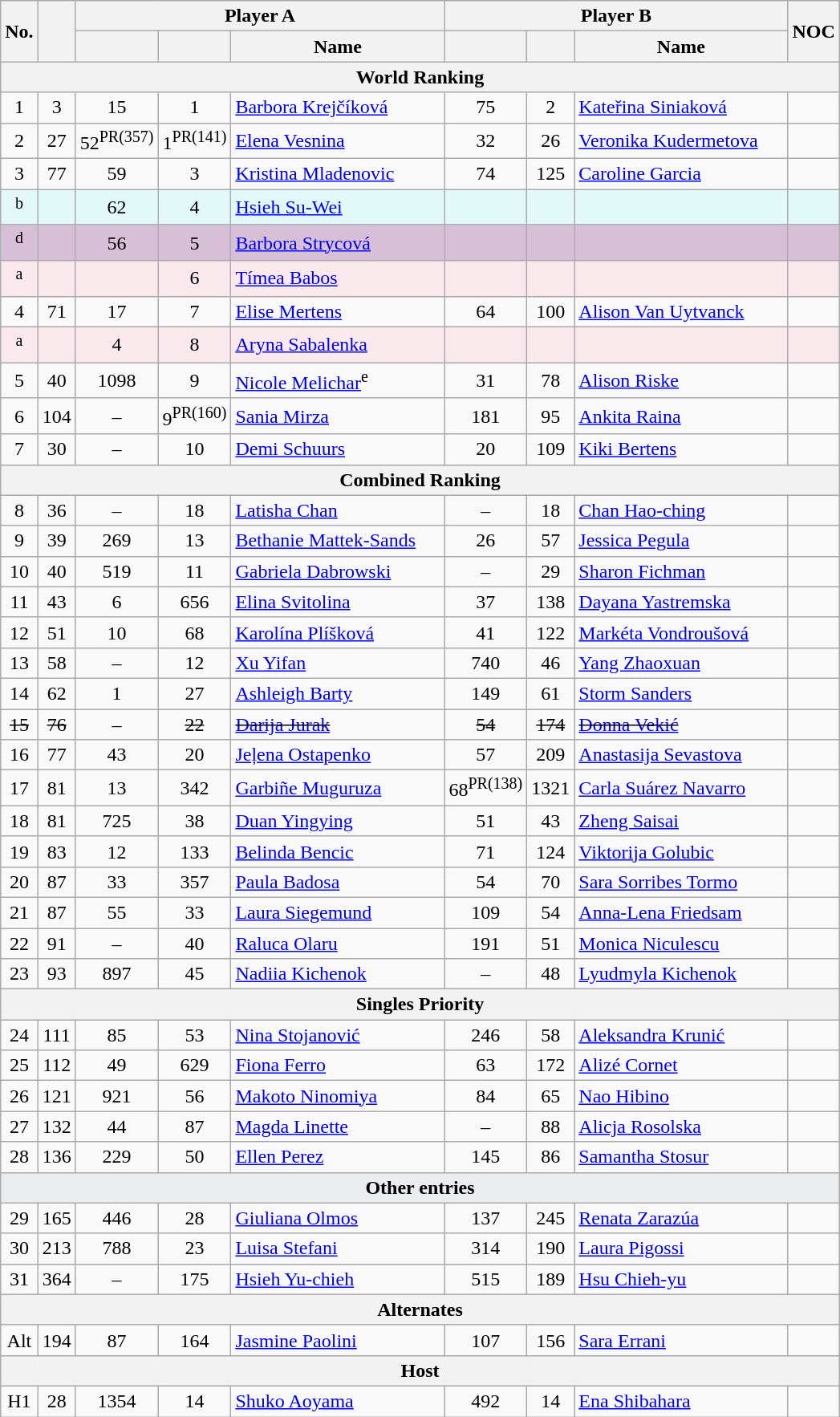<table class="sortable wikitable nowrap" style="text-align:center;">
<tr>
<th rowspan="2">No.</th>
<th rowspan="2"></th>
<th colspan="3">Player A</th>
<th colspan="3">Player B</th>
<th rowspan="2">NOC</th>
</tr>
<tr>
<th></th>
<th></th>
<th width=170>Name</th>
<th></th>
<th></th>
<th width=170>Name</th>
</tr>
<tr>
<th colspan="9">World Ranking</th>
</tr>
<tr>
<td>1</td>
<td>3</td>
<td>15</td>
<td>1</td>
<td style="text-align:left"><a href='#'>Barbora Krejčíková</a></td>
<td>75</td>
<td>2</td>
<td style="text-align:left"><a href='#'>Kateřina Siniaková</a></td>
<td align="left"></td>
</tr>
<tr>
<td>2</td>
<td>27</td>
<td>52<sup>PR(357)</sup></td>
<td>1<sup>PR(141)</sup></td>
<td align="left"><a href='#'>Elena Vesnina</a></td>
<td>32</td>
<td>26</td>
<td align="left"><a href='#'>Veronika Kudermetova</a></td>
<td align="left"></td>
</tr>
<tr>
<td>3</td>
<td>77</td>
<td>59</td>
<td>3</td>
<td style="text-align:left"><a href='#'>Kristina Mladenovic</a></td>
<td>74</td>
<td>125</td>
<td style="text-align:left"><a href='#'>Caroline Garcia</a></td>
<td align="left"></td>
</tr>
<tr bgcolor=#E3F9F9>
<td><sup>b</sup></td>
<td></td>
<td>62</td>
<td>4</td>
<td style="text-align:left"><a href='#'>Hsieh Su-Wei</a></td>
<td></td>
<td></td>
<td style="text-align:left"></td>
<td align="left"></td>
</tr>
<tr bgcolor=thistle>
<td><sup>d</sup></td>
<td></td>
<td>56</td>
<td>5</td>
<td style="text-align:left"><a href='#'>Barbora Strycová</a></td>
<td></td>
<td></td>
<td style="text-align:left"></td>
<td style="text-align:left"></td>
</tr>
<tr bgcolor=#F9E9ED>
<td><sup>a</sup></td>
<td></td>
<td></td>
<td>6</td>
<td align="left"><a href='#'>Tímea Babos</a></td>
<td></td>
<td></td>
<td align="left"></td>
<td align="left"></td>
</tr>
<tr>
<td>4</td>
<td>71</td>
<td>17</td>
<td>7</td>
<td style="text-align:left"><a href='#'>Elise Mertens</a></td>
<td>64</td>
<td>100</td>
<td style="text-align:left"><a href='#'>Alison Van Uytvanck</a></td>
<td align="left"></td>
</tr>
<tr bgcolor="#F9E9ED">
<td><sup>a</sup></td>
<td></td>
<td>4</td>
<td>8</td>
<td style="text-align:left"><a href='#'>Aryna Sabalenka</a></td>
<td></td>
<td></td>
<td style="text-align:left"></td>
<td align="left"></td>
</tr>
<tr>
<td>5</td>
<td>40</td>
<td>1098</td>
<td>9</td>
<td style="text-align:left"><a href='#'>Nicole Melichar</a><sup>e</sup></td>
<td>31</td>
<td>78</td>
<td style="text-align:left"><a href='#'>Alison Riske</a></td>
<td style="text-align:left"></td>
</tr>
<tr>
<td>6</td>
<td>104</td>
<td>–</td>
<td>9<sup>PR(160)</sup></td>
<td style="text-align:left"><a href='#'>Sania Mirza</a></td>
<td>181</td>
<td>95</td>
<td style="text-align:left"><a href='#'>Ankita Raina</a></td>
<td align="left"></td>
</tr>
<tr>
<td>7</td>
<td>30</td>
<td>–</td>
<td>10</td>
<td style="text-align:left"><a href='#'>Demi Schuurs</a></td>
<td>20</td>
<td>109</td>
<td style="text-align:left"><a href='#'>Kiki Bertens</a></td>
<td style="text-align:left"></td>
</tr>
<tr class="sortbottom">
<th colspan="9">Combined Ranking</th>
</tr>
<tr>
<td>8</td>
<td>36</td>
<td>–</td>
<td>18</td>
<td align="left"><a href='#'>Latisha Chan</a></td>
<td>–</td>
<td>18</td>
<td align="left"><a href='#'>Chan Hao-ching</a></td>
<td align="left"></td>
</tr>
<tr>
<td>9</td>
<td>39</td>
<td>269</td>
<td>13</td>
<td style="text-align:left"><a href='#'>Bethanie Mattek-Sands</a></td>
<td>26</td>
<td>57</td>
<td style="text-align:left"><a href='#'>Jessica Pegula</a></td>
<td style="text-align:left"></td>
</tr>
<tr>
<td>10</td>
<td>40</td>
<td>519</td>
<td>11</td>
<td align="left"><a href='#'>Gabriela Dabrowski</a></td>
<td>–</td>
<td>29</td>
<td align="left"><a href='#'>Sharon Fichman</a></td>
<td align="left"></td>
</tr>
<tr>
<td>11</td>
<td>43</td>
<td>6</td>
<td>656</td>
<td style="text-align:left"><a href='#'>Elina Svitolina</a></td>
<td>37</td>
<td>138</td>
<td style="text-align:left"><a href='#'>Dayana Yastremska</a></td>
<td align="left"></td>
</tr>
<tr>
<td>12</td>
<td>51</td>
<td>10</td>
<td>68</td>
<td align="left"><a href='#'>Karolína Plíšková</a></td>
<td>41</td>
<td>122</td>
<td align="left"><a href='#'>Markéta Vondroušová</a></td>
<td align="left"></td>
</tr>
<tr>
<td>13</td>
<td>58</td>
<td>–</td>
<td>12</td>
<td align="left"><a href='#'>Xu Yifan</a></td>
<td>740</td>
<td>46</td>
<td align="left"><a href='#'>Yang Zhaoxuan</a></td>
<td align="left"></td>
</tr>
<tr>
<td>14</td>
<td>62</td>
<td>1</td>
<td>27</td>
<td align="left"><a href='#'>Ashleigh Barty</a></td>
<td>149</td>
<td>61</td>
<td align="left"><a href='#'>Storm Sanders</a></td>
<td align="left"></td>
</tr>
<tr>
<td><s>15</s></td>
<td><s>76</s></td>
<td>–</td>
<td><s>22</s></td>
<td style="text-align:left"><s><a href='#'>Darija Jurak</a></s></td>
<td><s>54</s></td>
<td><s>174</s></td>
<td style="text-align:left"><s><a href='#'>Donna Vekić</a></s></td>
<td align="left"><s></s></td>
</tr>
<tr>
<td>16</td>
<td>77</td>
<td>43</td>
<td>20</td>
<td style="text-align:left"><a href='#'>Jeļena Ostapenko</a></td>
<td>57</td>
<td>209</td>
<td style="text-align:left"><a href='#'>Anastasija Sevastova</a></td>
<td align="left"></td>
</tr>
<tr>
<td>17</td>
<td>81</td>
<td>13</td>
<td>342</td>
<td align="left"><a href='#'>Garbiñe Muguruza</a></td>
<td>68<sup>PR(138)</sup></td>
<td>1321</td>
<td align="left"><a href='#'>Carla Suárez Navarro</a></td>
<td align="left"></td>
</tr>
<tr>
<td>18</td>
<td>81</td>
<td>725</td>
<td>38</td>
<td align="left"><a href='#'>Duan Yingying</a></td>
<td>51</td>
<td>43</td>
<td align="left"><a href='#'>Zheng Saisai</a></td>
<td align="left"></td>
</tr>
<tr>
<td>19</td>
<td>83</td>
<td>12</td>
<td>133</td>
<td style="text-align:left"><a href='#'>Belinda Bencic</a></td>
<td>71</td>
<td>124</td>
<td style="text-align:left"><a href='#'>Viktorija Golubic</a></td>
<td align="left"></td>
</tr>
<tr>
<td>20</td>
<td>87</td>
<td>33</td>
<td>357</td>
<td align="left"><a href='#'>Paula Badosa</a></td>
<td>54</td>
<td>70</td>
<td align="left"><a href='#'>Sara Sorribes Tormo</a></td>
<td align="left"></td>
</tr>
<tr>
<td>21</td>
<td>87</td>
<td>55</td>
<td>33</td>
<td align="left"><a href='#'>Laura Siegemund</a></td>
<td>109</td>
<td>54</td>
<td align="left"><a href='#'>Anna-Lena Friedsam</a></td>
<td align="left"></td>
</tr>
<tr>
<td>22</td>
<td>91</td>
<td>–</td>
<td>40</td>
<td align="left"><a href='#'>Raluca Olaru</a></td>
<td>191</td>
<td>51</td>
<td align="left"><a href='#'>Monica Niculescu</a></td>
<td align="left"></td>
</tr>
<tr>
<td>23</td>
<td>93</td>
<td>897</td>
<td>45</td>
<td style="text-align:left"><a href='#'>Nadiia Kichenok</a></td>
<td>–</td>
<td>48</td>
<td style="text-align:left"><a href='#'>Lyudmyla Kichenok</a></td>
<td align="left"></td>
</tr>
<tr class="sortbottom">
<th colspan="9">Singles Priority</th>
</tr>
<tr>
<td>24</td>
<td>111</td>
<td>85</td>
<td>53</td>
<td align="left"><a href='#'>Nina Stojanović</a></td>
<td>246</td>
<td>58</td>
<td align="left"><a href='#'>Aleksandra Krunić</a></td>
<td align="left"></td>
</tr>
<tr>
<td>25</td>
<td>112</td>
<td>49</td>
<td>629</td>
<td style="text-align:left"><a href='#'>Fiona Ferro</a></td>
<td>63</td>
<td>172</td>
<td style="text-align:left"><a href='#'>Alizé Cornet</a></td>
<td align="left"></td>
</tr>
<tr>
<td>26</td>
<td>121</td>
<td>921</td>
<td>56</td>
<td align="left"><a href='#'>Makoto Ninomiya</a></td>
<td>84</td>
<td>65</td>
<td align="left"><a href='#'>Nao Hibino</a></td>
<td align="left"></td>
</tr>
<tr>
<td>27</td>
<td>132</td>
<td>44</td>
<td>87</td>
<td style="text-align:left"><a href='#'>Magda Linette</a></td>
<td>–</td>
<td>88</td>
<td style="text-align:left"><a href='#'>Alicja Rosolska</a></td>
<td style="text-align:left"></td>
</tr>
<tr>
<td>28</td>
<td>136</td>
<td>229</td>
<td>50</td>
<td align="left"><a href='#'>Ellen Perez</a></td>
<td>145</td>
<td>86</td>
<td align="left"><a href='#'>Samantha Stosur</a></td>
<td align="left"></td>
</tr>
<tr class="sortbottom">
<td colspan="9" style="background-color:#EAECF0;text-align:center"><strong>Other entries</strong></td>
</tr>
<tr>
<td>29</td>
<td>165</td>
<td>446</td>
<td>28</td>
<td style="text-align:left"><a href='#'>Giuliana Olmos</a></td>
<td>137</td>
<td>245</td>
<td style="text-align:left"><a href='#'>Renata Zarazúa</a></td>
<td style="text-align:left"></td>
</tr>
<tr>
<td>30</td>
<td>213</td>
<td>788</td>
<td>23</td>
<td align="left"><a href='#'>Luisa Stefani</a></td>
<td>314</td>
<td>190</td>
<td align="left"><a href='#'>Laura Pigossi</a></td>
<td align="left"></td>
</tr>
<tr>
<td>31</td>
<td>364</td>
<td>–</td>
<td>175</td>
<td style="text-align:left"><a href='#'>Hsieh Yu-chieh</a></td>
<td>515</td>
<td>189</td>
<td style="text-align:left"><a href='#'>Hsu Chieh-yu</a></td>
<td style="text-align:left"></td>
</tr>
<tr class="sortbottom">
<th colspan="9">Alternates</th>
</tr>
<tr>
<td>Alt</td>
<td>194</td>
<td>87</td>
<td>164</td>
<td align="left"><a href='#'>Jasmine Paolini</a></td>
<td>107</td>
<td>156</td>
<td align="left"><a href='#'>Sara Errani</a></td>
<td align="left"></td>
</tr>
<tr class="sortbottom">
<th colspan="9">Host</th>
</tr>
<tr>
<td>H1</td>
<td>28</td>
<td>1354</td>
<td>14</td>
<td align="left"><a href='#'>Shuko Aoyama</a></td>
<td>492</td>
<td>14</td>
<td align="left"><a href='#'>Ena Shibahara</a></td>
<td align="left"></td>
</tr>
</table>
